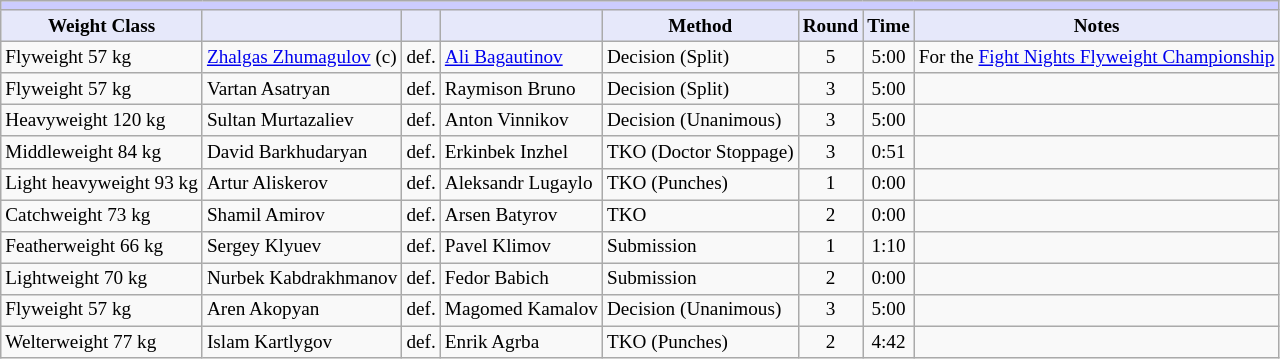<table class="wikitable" style="font-size: 80%;">
<tr>
<th colspan="8" style="background-color: #ccf; color: #000080; text-align: center;"><strong></strong></th>
</tr>
<tr>
<th colspan="1" style="background-color: #E6E8FA; color: #000000; text-align: center;">Weight Class</th>
<th colspan="1" style="background-color: #E6E8FA; color: #000000; text-align: center;"></th>
<th colspan="1" style="background-color: #E6E8FA; color: #000000; text-align: center;"></th>
<th colspan="1" style="background-color: #E6E8FA; color: #000000; text-align: center;"></th>
<th colspan="1" style="background-color: #E6E8FA; color: #000000; text-align: center;">Method</th>
<th colspan="1" style="background-color: #E6E8FA; color: #000000; text-align: center;">Round</th>
<th colspan="1" style="background-color: #E6E8FA; color: #000000; text-align: center;">Time</th>
<th colspan="1" style="background-color: #E6E8FA; color: #000000; text-align: center;">Notes</th>
</tr>
<tr>
<td>Flyweight 57 kg</td>
<td> <a href='#'>Zhalgas Zhumagulov</a> (c)</td>
<td align=center>def.</td>
<td> <a href='#'>Ali Bagautinov</a></td>
<td>Decision (Split)</td>
<td align=center>5</td>
<td align=center>5:00</td>
<td>For the <a href='#'>Fight Nights Flyweight Championship</a></td>
</tr>
<tr>
<td>Flyweight 57 kg</td>
<td> Vartan Asatryan</td>
<td align=center>def.</td>
<td> Raymison Bruno</td>
<td>Decision (Split)</td>
<td align=center>3</td>
<td align=center>5:00</td>
<td></td>
</tr>
<tr>
<td>Heavyweight 120 kg</td>
<td> Sultan Murtazaliev</td>
<td align=center>def.</td>
<td> Anton Vinnikov</td>
<td>Decision (Unanimous)</td>
<td align=center>3</td>
<td align=center>5:00</td>
<td></td>
</tr>
<tr>
<td>Middleweight 84 kg</td>
<td> David Barkhudaryan</td>
<td align=center>def.</td>
<td> Erkinbek Inzhel</td>
<td>TKO (Doctor Stoppage)</td>
<td align=center>3</td>
<td align=center>0:51</td>
<td></td>
</tr>
<tr>
<td>Light heavyweight 93 kg</td>
<td> Artur Aliskerov</td>
<td align=center>def.</td>
<td> Aleksandr Lugaylo</td>
<td>TKO (Punches)</td>
<td align=center>1</td>
<td align=center>0:00</td>
<td></td>
</tr>
<tr>
<td>Catchweight 73 kg</td>
<td> Shamil Amirov</td>
<td align=center>def.</td>
<td> Arsen Batyrov</td>
<td>TKO</td>
<td align=center>2</td>
<td align=center>0:00</td>
<td></td>
</tr>
<tr>
<td>Featherweight 66 kg</td>
<td> Sergey Klyuev</td>
<td align=center>def.</td>
<td> Pavel Klimov</td>
<td>Submission</td>
<td align=center>1</td>
<td align=center>1:10</td>
<td></td>
</tr>
<tr>
<td>Lightweight 70 kg</td>
<td> Nurbek Kabdrakhmanov</td>
<td align=center>def.</td>
<td> Fedor Babich</td>
<td>Submission</td>
<td align=center>2</td>
<td align=center>0:00</td>
<td></td>
</tr>
<tr>
<td>Flyweight 57 kg</td>
<td> Aren Akopyan</td>
<td align=center>def.</td>
<td> Magomed Kamalov</td>
<td>Decision (Unanimous)</td>
<td align=center>3</td>
<td align=center>5:00</td>
<td></td>
</tr>
<tr>
<td>Welterweight 77 kg</td>
<td> Islam Kartlygov</td>
<td align=center>def.</td>
<td> Enrik Agrba</td>
<td>TKO (Punches)</td>
<td align=center>2</td>
<td align=center>4:42</td>
<td></td>
</tr>
</table>
